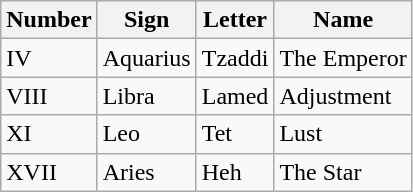<table class= "wikitable">
<tr>
<th>Number</th>
<th>Sign</th>
<th>Letter</th>
<th>Name</th>
</tr>
<tr>
<td>IV</td>
<td>Aquarius</td>
<td>Tzaddi</td>
<td>The Emperor</td>
</tr>
<tr>
<td>VIII</td>
<td>Libra</td>
<td>Lamed</td>
<td>Adjustment</td>
</tr>
<tr>
<td>XI</td>
<td>Leo</td>
<td>Tet</td>
<td>Lust</td>
</tr>
<tr>
<td>XVII</td>
<td>Aries</td>
<td>Heh</td>
<td>The Star</td>
</tr>
</table>
